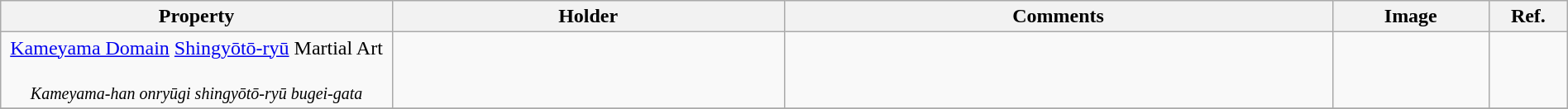<table class="wikitable sortable"  style="width:100%;">
<tr>
<th width="25%" align="left">Property</th>
<th width="25%" align="left">Holder</th>
<th width="35%" align="left" class="unsortable">Comments</th>
<th width="10%" align="left" class="unsortable">Image</th>
<th width="5%" align="left" class="unsortable">Ref.</th>
</tr>
<tr>
<td align="center"><a href='#'>Kameyama Domain</a> <a href='#'>Shingyōtō-ryū</a> Martial Art<br><br><small><em>Kameyama-han onryūgi shingyōtō-ryū bugei-gata</em></small></td>
<td></td>
<td></td>
<td></td>
<td></td>
</tr>
<tr>
</tr>
</table>
